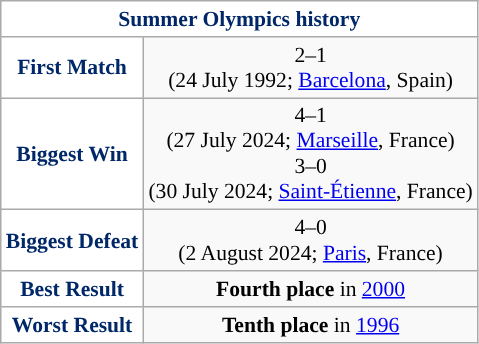<table class="wikitable collapsible collapsed" style="text-align: center;font-size:90%;">
<tr>
<th colspan=2 style="color:#002868; background:white; ">Summer Olympics history</th>
</tr>
<tr>
<th style="color:#002868; background:white; ">First Match</th>
<td> 2–1  <br> (24 July 1992; <a href='#'>Barcelona</a>, Spain)</td>
</tr>
<tr>
<th style="color:#002868; background:white; ">Biggest Win</th>
<td> 4–1  <br> (27 July 2024; <a href='#'>Marseille</a>, France) <br>  3–0  <br> (30 July 2024; <a href='#'>Saint-Étienne</a>, France)</td>
</tr>
<tr>
<th style="color:#002868; background:white; ">Biggest Defeat</th>
<td> 4–0 <br>(2 August 2024; <a href='#'>Paris</a>, France)</td>
</tr>
<tr>
<th style="color:#002868; background:white; ">Best Result</th>
<td><strong>Fourth place</strong> in <a href='#'>2000</a></td>
</tr>
<tr>
<th style="color:#002868; background:white; ">Worst Result</th>
<td><strong>Tenth place</strong> in <a href='#'>1996</a></td>
</tr>
</table>
